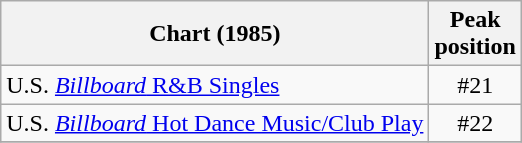<table class="wikitable sortable">
<tr>
<th>Chart (1985)</th>
<th align="center">Peak<br>position</th>
</tr>
<tr>
<td>U.S. <a href='#'><em>Billboard</em> R&B Singles</a></td>
<td align="center">#21</td>
</tr>
<tr>
<td>U.S. <a href='#'><em>Billboard</em> Hot Dance Music/Club Play</a></td>
<td align="center">#22</td>
</tr>
<tr>
</tr>
</table>
